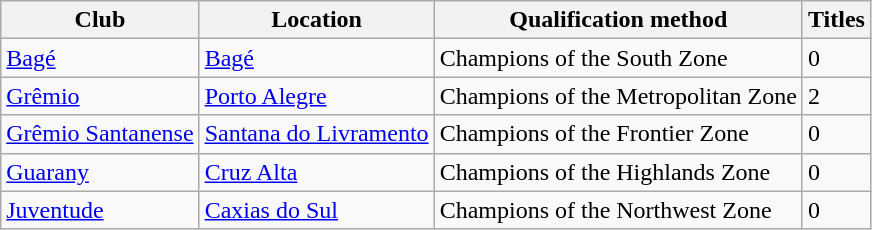<table class="wikitable">
<tr>
<th>Club</th>
<th>Location</th>
<th>Qualification method</th>
<th>Titles</th>
</tr>
<tr>
<td><a href='#'>Bagé</a></td>
<td><a href='#'>Bagé</a></td>
<td>Champions of the South Zone</td>
<td>0</td>
</tr>
<tr>
<td><a href='#'>Grêmio</a></td>
<td><a href='#'>Porto Alegre</a></td>
<td>Champions of the Metropolitan Zone</td>
<td>2</td>
</tr>
<tr>
<td><a href='#'>Grêmio Santanense</a></td>
<td><a href='#'>Santana do Livramento</a></td>
<td>Champions of the Frontier Zone</td>
<td>0</td>
</tr>
<tr>
<td><a href='#'>Guarany</a></td>
<td><a href='#'>Cruz Alta</a></td>
<td>Champions of the Highlands Zone</td>
<td>0</td>
</tr>
<tr>
<td><a href='#'>Juventude</a></td>
<td><a href='#'>Caxias do Sul</a></td>
<td>Champions of the Northwest Zone</td>
<td>0</td>
</tr>
</table>
